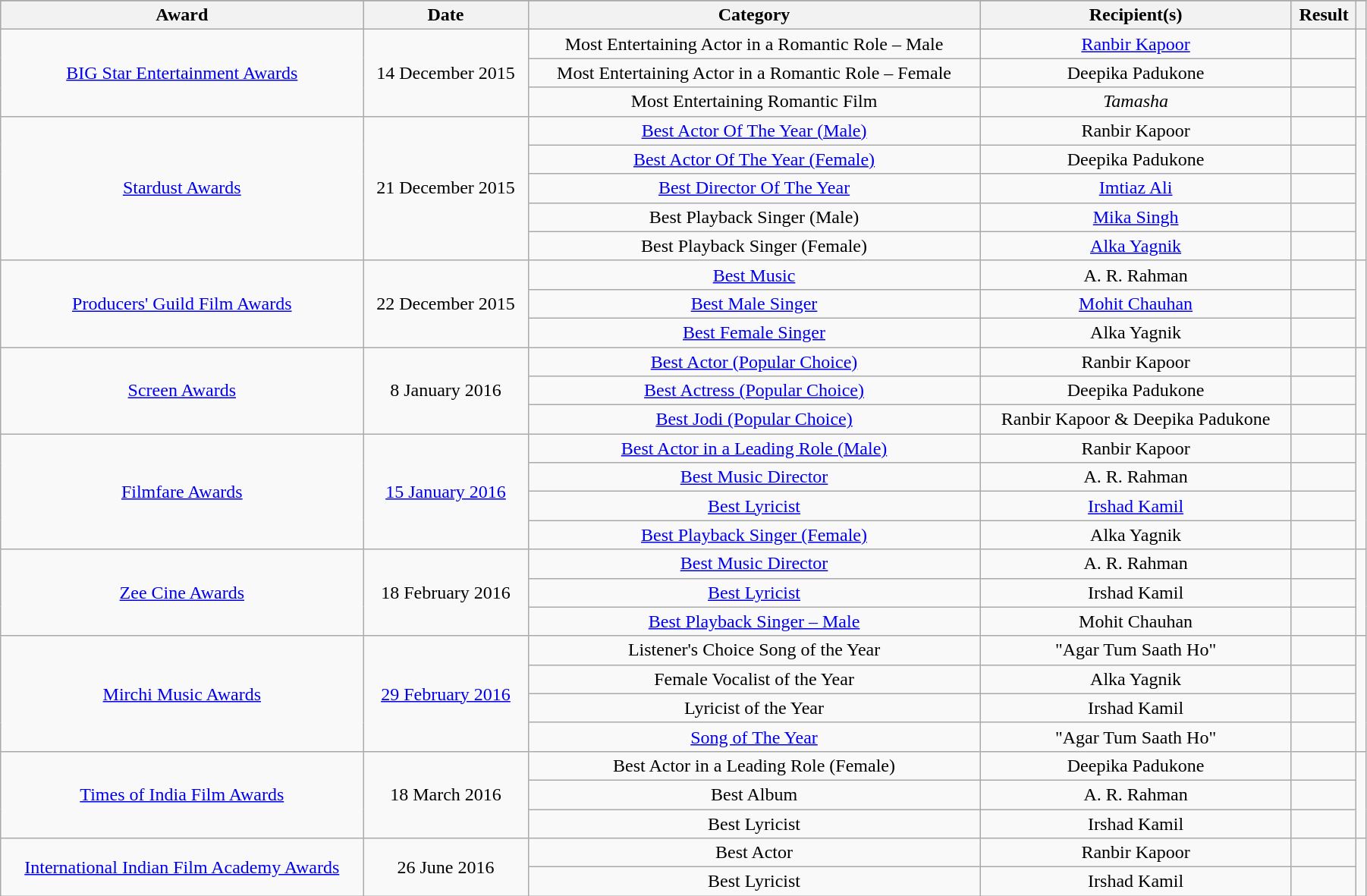<table class="wikitable sortable" width="95%">
<tr style="background:#ccc; text-align:center;">
</tr>
<tr style="background:#ccc; text-align:center;">
<th scope="col">Award</th>
<th scope="col">Date</th>
<th scope="col">Category</th>
<th scope="col">Recipient(s)</th>
<th scope="col">Result</th>
<th scope="col" class="unsortable"></th>
</tr>
<tr style="text-align:center;">
<td rowspan="3"><a href='#'>BIG Star Entertainment Awards</a></td>
<td rowspan="3">14 December 2015</td>
<td>Most Entertaining Actor in a Romantic Role – Male</td>
<td><a href='#'>Ranbir Kapoor</a></td>
<td></td>
<td rowspan="3"></td>
</tr>
<tr style="text-align:center;">
<td>Most Entertaining Actor in a Romantic Role – Female</td>
<td>Deepika Padukone</td>
<td></td>
</tr>
<tr style="text-align:center;">
<td>Most Entertaining Romantic Film</td>
<td><em>Tamasha</em></td>
<td></td>
</tr>
<tr style="text-align:center;">
<td rowspan="5"><a href='#'>Stardust Awards</a></td>
<td rowspan="5">21 December 2015</td>
<td><a href='#'>Best Actor Of The Year (Male)</a></td>
<td>Ranbir Kapoor</td>
<td></td>
<td rowspan="5"></td>
</tr>
<tr style="text-align:center;">
<td><a href='#'>Best Actor Of The Year (Female)</a></td>
<td>Deepika Padukone</td>
<td></td>
</tr>
<tr style="text-align:center;">
<td><a href='#'>Best Director Of The Year</a></td>
<td><a href='#'>Imtiaz Ali</a></td>
<td></td>
</tr>
<tr style="text-align:center;">
<td>Best Playback Singer (Male)</td>
<td><a href='#'>Mika Singh</a><br></td>
<td></td>
</tr>
<tr style="text-align:center;">
<td>Best Playback Singer (Female)</td>
<td><a href='#'>Alka Yagnik</a><br></td>
<td></td>
</tr>
<tr style="text-align:center;">
<td rowspan="3"><a href='#'>Producers' Guild Film Awards</a></td>
<td rowspan="3">22 December 2015</td>
<td><a href='#'>Best Music</a></td>
<td>A. R. Rahman</td>
<td></td>
<td rowspan="3"></td>
</tr>
<tr style="text-align:center;">
<td><a href='#'>Best Male Singer</a></td>
<td><a href='#'>Mohit Chauhan</a><br></td>
<td></td>
</tr>
<tr style="text-align:center;">
<td><a href='#'>Best Female Singer</a></td>
<td>Alka Yagnik<br></td>
<td></td>
</tr>
<tr style="text-align:center;">
<td rowspan="3"><a href='#'>Screen Awards</a></td>
<td rowspan="3">8 January 2016</td>
<td><a href='#'>Best Actor (Popular Choice)</a></td>
<td>Ranbir Kapoor</td>
<td></td>
<td rowspan="3"></td>
</tr>
<tr style="text-align:center;">
<td><a href='#'>Best Actress (Popular Choice)</a></td>
<td>Deepika Padukone</td>
<td></td>
</tr>
<tr style="text-align:center;">
<td><a href='#'>Best Jodi (Popular Choice)</a></td>
<td>Ranbir Kapoor & Deepika Padukone</td>
<td></td>
</tr>
<tr style="text-align:center;">
<td rowspan="4"><a href='#'>Filmfare Awards</a></td>
<td rowspan="4"><a href='#'>15 January 2016</a></td>
<td><a href='#'>Best Actor in a Leading Role (Male)</a></td>
<td>Ranbir Kapoor</td>
<td></td>
<td rowspan="4"></td>
</tr>
<tr style="text-align:center;">
<td><a href='#'>Best Music Director</a></td>
<td>A. R. Rahman</td>
<td></td>
</tr>
<tr style="text-align:center;">
<td><a href='#'>Best Lyricist</a></td>
<td><a href='#'>Irshad Kamil</a></td>
<td></td>
</tr>
<tr style="text-align:center;">
<td><a href='#'>Best Playback Singer (Female)</a></td>
<td>Alka Yagnik<br></td>
<td></td>
</tr>
<tr style="text-align:center;">
<td rowspan="3"><a href='#'>Zee Cine Awards</a></td>
<td rowspan="3">18 February 2016</td>
<td><a href='#'>Best Music Director</a></td>
<td>A. R. Rahman</td>
<td></td>
<td rowspan="3"></td>
</tr>
<tr style="text-align:center;">
<td><a href='#'>Best Lyricist</a></td>
<td>Irshad Kamil<br></td>
<td></td>
</tr>
<tr style="text-align:center;">
<td><a href='#'>Best Playback Singer – Male</a></td>
<td>Mohit Chauhan<br></td>
<td></td>
</tr>
<tr style="text-align:center;">
<td rowspan="4"><a href='#'>Mirchi Music Awards</a></td>
<td rowspan="4"><a href='#'>29 February 2016</a></td>
<td>Listener's Choice Song of the Year</td>
<td>"Agar Tum Saath Ho"</td>
<td></td>
<td rowspan="4"></td>
</tr>
<tr style="text-align:center;">
<td>Female Vocalist of the Year</td>
<td>Alka Yagnik<br></td>
<td></td>
</tr>
<tr style="text-align:center;">
<td>Lyricist of the Year</td>
<td>Irshad Kamil<br></td>
<td></td>
</tr>
<tr style="text-align:center;">
<td><a href='#'>Song of The Year</a></td>
<td>"Agar Tum Saath Ho"</td>
<td></td>
</tr>
<tr style="text-align:center;">
<td rowspan="3"><a href='#'>Times of India Film Awards</a></td>
<td rowspan="3">18 March 2016</td>
<td>Best Actor in a Leading Role (Female)</td>
<td>Deepika Padukone</td>
<td></td>
<td rowspan="3"></td>
</tr>
<tr style="text-align:center;">
<td>Best Album</td>
<td>A. R. Rahman</td>
<td></td>
</tr>
<tr style="text-align:center;">
<td>Best Lyricist</td>
<td>Irshad Kamil<br></td>
<td></td>
</tr>
<tr style="text-align:center;">
<td rowspan="2"><a href='#'>International Indian Film Academy Awards</a></td>
<td rowspan="2">26 June 2016</td>
<td>Best Actor</td>
<td>Ranbir Kapoor</td>
<td></td>
<td rowspan="2"></td>
</tr>
<tr style="text-align:center;">
<td>Best Lyricist</td>
<td>Irshad Kamil<br></td>
<td></td>
</tr>
</table>
